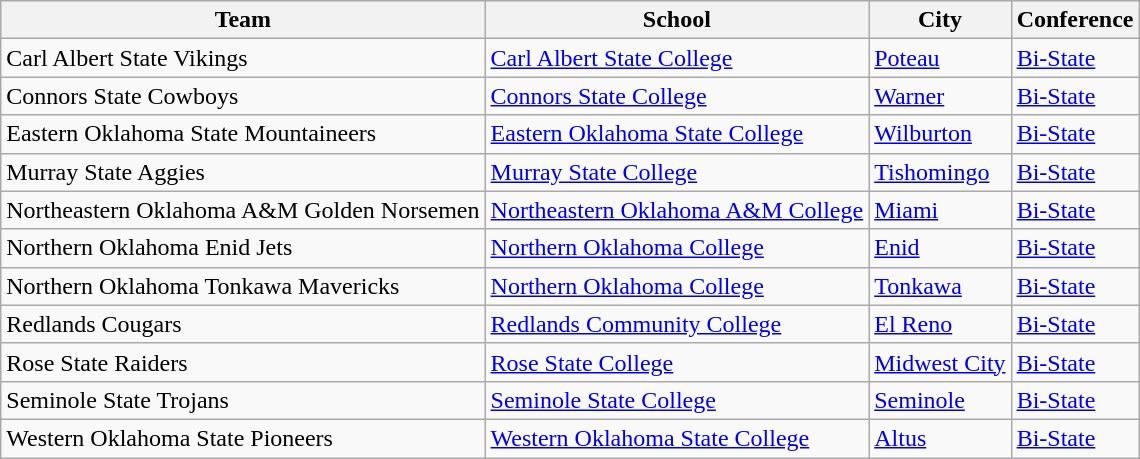<table class="sortable wikitable">
<tr>
<th>Team</th>
<th>School</th>
<th>City</th>
<th>Conference</th>
</tr>
<tr>
<td>Carl Albert State Vikings</td>
<td><a href='#'>Carl Albert State College</a></td>
<td><a href='#'>Poteau</a></td>
<td><a href='#'>Bi-State</a></td>
</tr>
<tr>
<td>Connors State Cowboys</td>
<td><a href='#'>Connors State College</a></td>
<td><a href='#'>Warner</a></td>
<td><a href='#'>Bi-State</a></td>
</tr>
<tr>
<td>Eastern Oklahoma State Mountaineers</td>
<td><a href='#'>Eastern Oklahoma State College</a></td>
<td><a href='#'>Wilburton</a></td>
<td><a href='#'>Bi-State</a></td>
</tr>
<tr>
<td>Murray State Aggies</td>
<td><a href='#'>Murray State College</a></td>
<td><a href='#'>Tishomingo</a></td>
<td><a href='#'>Bi-State</a></td>
</tr>
<tr>
<td>Northeastern Oklahoma A&M Golden Norsemen</td>
<td><a href='#'>Northeastern Oklahoma A&M College</a></td>
<td><a href='#'>Miami</a></td>
<td><a href='#'>Bi-State</a></td>
</tr>
<tr>
<td>Northern Oklahoma Enid Jets</td>
<td><a href='#'>Northern Oklahoma College</a></td>
<td><a href='#'>Enid</a></td>
<td><a href='#'>Bi-State</a></td>
</tr>
<tr>
<td>Northern Oklahoma Tonkawa Mavericks</td>
<td><a href='#'>Northern Oklahoma College</a></td>
<td><a href='#'>Tonkawa</a></td>
<td><a href='#'>Bi-State</a></td>
</tr>
<tr>
<td>Redlands Cougars</td>
<td><a href='#'>Redlands Community College</a></td>
<td><a href='#'>El Reno</a></td>
<td><a href='#'>Bi-State</a></td>
</tr>
<tr>
<td>Rose State Raiders</td>
<td><a href='#'>Rose State College</a></td>
<td><a href='#'>Midwest City</a></td>
<td><a href='#'>Bi-State</a></td>
</tr>
<tr>
<td>Seminole State Trojans</td>
<td><a href='#'>Seminole State College</a></td>
<td><a href='#'>Seminole</a></td>
<td><a href='#'>Bi-State</a></td>
</tr>
<tr>
<td>Western Oklahoma State Pioneers</td>
<td><a href='#'>Western Oklahoma State College</a></td>
<td><a href='#'>Altus</a></td>
<td><a href='#'>Bi-State</a></td>
</tr>
</table>
